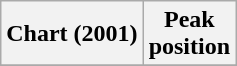<table class="wikitable">
<tr>
<th scope=row>Chart (2001)</th>
<th scope=row>Peak<br>position</th>
</tr>
<tr>
</tr>
</table>
